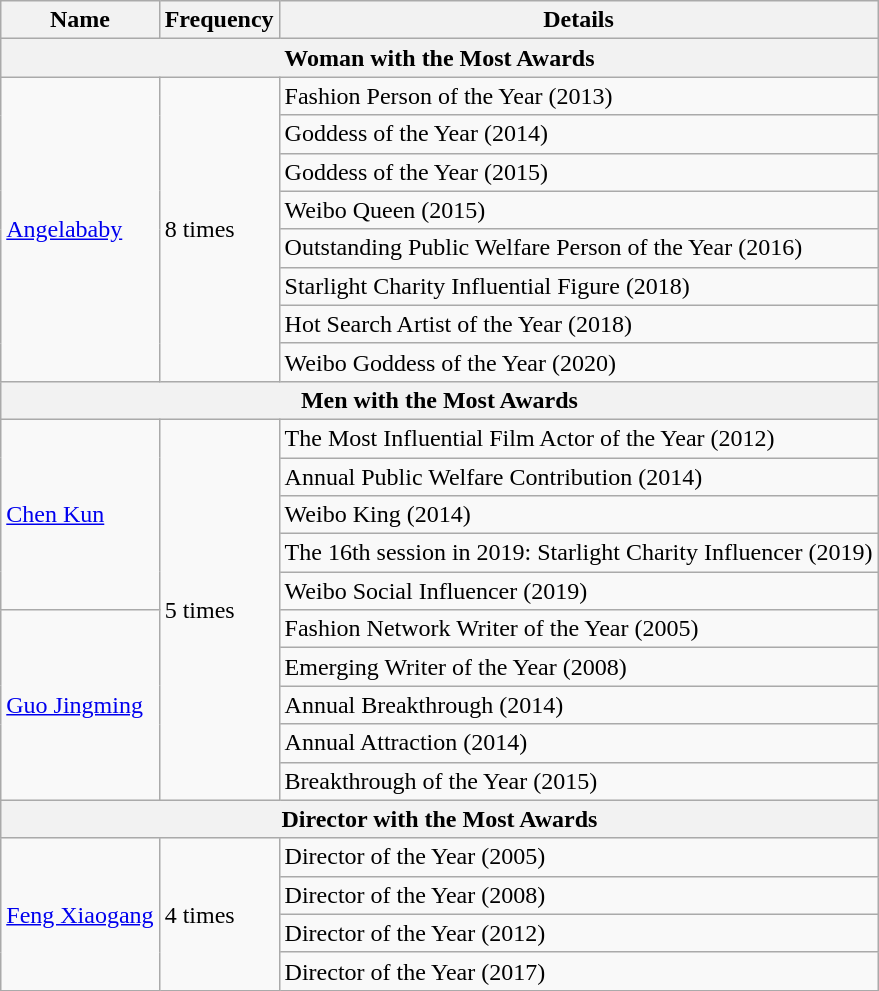<table class="wikitable">
<tr>
<th>Name</th>
<th>Frequency</th>
<th>Details</th>
</tr>
<tr>
<th colspan="3">Woman with the Most Awards</th>
</tr>
<tr>
<td rowspan="8"><a href='#'>Angelababy</a></td>
<td rowspan="8">8 times</td>
<td>Fashion Person of the Year (2013)</td>
</tr>
<tr>
<td>Goddess of the Year (2014)</td>
</tr>
<tr>
<td>Goddess of the Year (2015)</td>
</tr>
<tr>
<td>Weibo Queen (2015)</td>
</tr>
<tr>
<td>Outstanding Public Welfare Person of the Year (2016)</td>
</tr>
<tr>
<td>Starlight Charity Influential Figure (2018)</td>
</tr>
<tr>
<td>Hot Search Artist of the Year (2018)</td>
</tr>
<tr>
<td>Weibo Goddess of the Year (2020)</td>
</tr>
<tr>
<th colspan="3">Men with the Most Awards</th>
</tr>
<tr>
<td rowspan="5"><a href='#'>Chen Kun</a></td>
<td rowspan="10">5 times</td>
<td>The Most Influential Film Actor of the Year (2012)</td>
</tr>
<tr>
<td>Annual Public Welfare Contribution (2014)</td>
</tr>
<tr>
<td>Weibo King (2014)</td>
</tr>
<tr>
<td>The 16th session in 2019: Starlight Charity Influencer (2019)</td>
</tr>
<tr>
<td>Weibo Social Influencer (2019)</td>
</tr>
<tr>
<td rowspan="5"><a href='#'>Guo Jingming</a></td>
<td>Fashion Network Writer of the Year (2005)</td>
</tr>
<tr>
<td>Emerging Writer of the Year (2008)</td>
</tr>
<tr>
<td>Annual Breakthrough (2014)</td>
</tr>
<tr>
<td>Annual Attraction (2014)</td>
</tr>
<tr>
<td>Breakthrough of the Year (2015)</td>
</tr>
<tr>
<th colspan="3">Director with the Most Awards</th>
</tr>
<tr>
<td rowspan="4"><a href='#'>Feng Xiaogang</a></td>
<td rowspan="4">4 times</td>
<td>Director of the Year (2005)</td>
</tr>
<tr>
<td>Director of the Year (2008)</td>
</tr>
<tr>
<td>Director of the Year (2012)</td>
</tr>
<tr>
<td>Director of the Year (2017)</td>
</tr>
</table>
